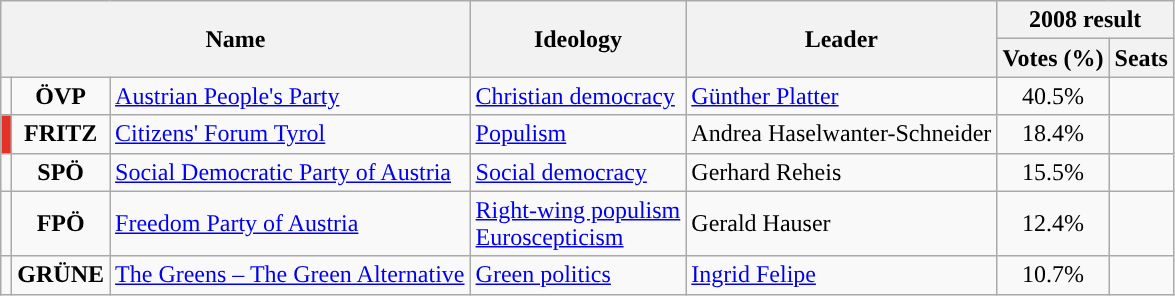<table class="wikitable">
<tr>
<th rowspan="2" colspan="3">Name</th>
<th rowspan="2">Ideology</th>
<th rowspan="2">Leader</th>
<th colspan="2">2008 result</th>
</tr>
<tr>
<th>Votes (%)</th>
<th>Seats</th>
</tr>
<tr>
<td style="background:"></td>
<td style="text-align:center;"><strong>ÖVP</strong></td>
<td><a href='#'>Austrian People's Party</a><br></td>
<td><a href='#'>Christian democracy</a></td>
<td><a href='#'>Günther Platter</a></td>
<td style="text-align:center;">40.5%</td>
<td></td>
</tr>
<tr>
<td style="background:#E43226;"></td>
<td style="text-align:center;"><strong>FRITZ</strong></td>
<td><a href='#'>Citizens' Forum Tyrol</a><br></td>
<td><a href='#'>Populism</a></td>
<td>Andrea Haselwanter-Schneider</td>
<td style="text-align:center;">18.4%</td>
<td></td>
</tr>
<tr>
<td style="background:"></td>
<td style="text-align:center;"><strong>SPÖ</strong></td>
<td><a href='#'>Social Democratic Party of Austria</a><br></td>
<td><a href='#'>Social democracy</a></td>
<td>Gerhard Reheis</td>
<td style="text-align:center;">15.5%</td>
<td></td>
</tr>
<tr>
<td style="background:"></td>
<td style="text-align:center;"><strong>FPÖ</strong></td>
<td><a href='#'>Freedom Party of Austria</a><br></td>
<td><a href='#'>Right-wing populism</a><br><a href='#'>Euroscepticism</a></td>
<td>Gerald Hauser</td>
<td style="text-align:center;">12.4%</td>
<td></td>
</tr>
<tr>
<td style="background:"></td>
<td style="text-align:center;"><strong>GRÜNE</strong></td>
<td><a href='#'>The Greens – The Green Alternative</a><br></td>
<td><a href='#'>Green politics</a></td>
<td><a href='#'>Ingrid Felipe</a></td>
<td style="text-align:center;">10.7%</td>
<td></td>
</tr>
</table>
